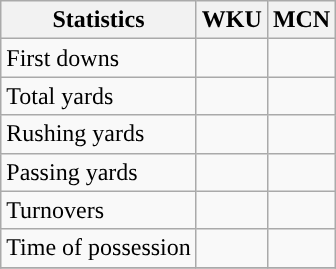<table class="wikitable" style="float: left;">
<tr>
<th>Statistics</th>
<th>WKU</th>
<th>MCN</th>
</tr>
<tr>
<td>First downs</td>
<td></td>
<td></td>
</tr>
<tr>
<td>Total yards</td>
<td></td>
<td></td>
</tr>
<tr>
<td>Rushing yards</td>
<td></td>
<td></td>
</tr>
<tr>
<td>Passing yards</td>
<td></td>
<td></td>
</tr>
<tr>
<td>Turnovers</td>
<td></td>
<td></td>
</tr>
<tr>
<td>Time of possession</td>
<td></td>
<td></td>
</tr>
<tr>
</tr>
</table>
